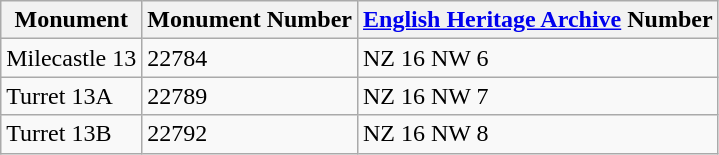<table class="wikitable">
<tr>
<th>Monument</th>
<th>Monument Number</th>
<th><a href='#'>English Heritage Archive</a> Number</th>
</tr>
<tr>
<td>Milecastle 13</td>
<td>22784</td>
<td>NZ 16 NW 6</td>
</tr>
<tr>
<td>Turret 13A</td>
<td>22789</td>
<td>NZ 16 NW 7</td>
</tr>
<tr>
<td>Turret 13B</td>
<td>22792</td>
<td>NZ 16 NW 8</td>
</tr>
</table>
